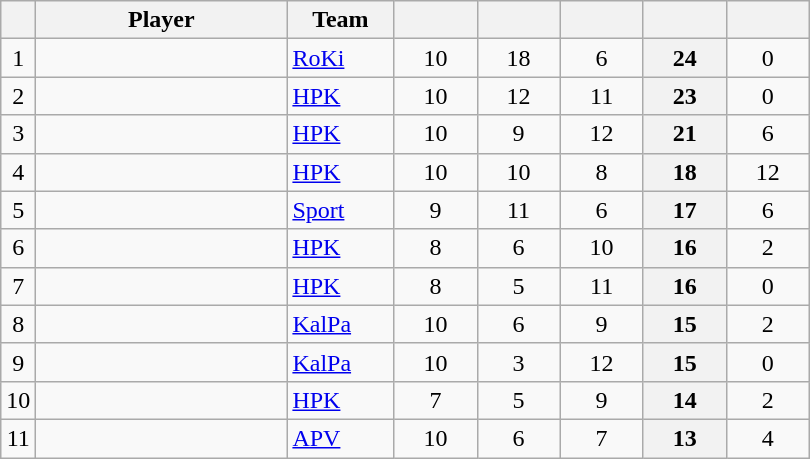<table class="wikitable sortable" style="text-align: center">
<tr>
<th></th>
<th style="width: 10em;">Player</th>
<th style="width: 4em;">Team</th>
<th style="width: 3em;"></th>
<th style="width: 3em;"></th>
<th style="width: 3em;"></th>
<th style="width: 3em;"></th>
<th style="width: 3em;"></th>
</tr>
<tr>
<td>1</td>
<td style="text-align:left;"></td>
<td style="text-align:left;"><a href='#'>RoKi</a></td>
<td>10</td>
<td>18</td>
<td>6</td>
<th>24</th>
<td>0</td>
</tr>
<tr>
<td>2</td>
<td style="text-align:left;"></td>
<td style="text-align:left;"><a href='#'>HPK</a></td>
<td>10</td>
<td>12</td>
<td>11</td>
<th>23</th>
<td>0</td>
</tr>
<tr>
<td>3</td>
<td style="text-align:left;"></td>
<td style="text-align:left;"><a href='#'>HPK</a></td>
<td>10</td>
<td>9</td>
<td>12</td>
<th>21</th>
<td>6</td>
</tr>
<tr>
<td>4</td>
<td style="text-align:left;"></td>
<td style="text-align:left;"><a href='#'>HPK</a></td>
<td>10</td>
<td>10</td>
<td>8</td>
<th>18</th>
<td>12</td>
</tr>
<tr>
<td>5</td>
<td style="text-align:left;"></td>
<td style="text-align:left;"><a href='#'>Sport</a></td>
<td>9</td>
<td>11</td>
<td>6</td>
<th>17</th>
<td>6</td>
</tr>
<tr>
<td>6</td>
<td style="text-align:left;"></td>
<td style="text-align:left;"><a href='#'>HPK</a></td>
<td>8</td>
<td>6</td>
<td>10</td>
<th>16</th>
<td>2</td>
</tr>
<tr>
<td>7</td>
<td style="text-align:left;"></td>
<td style="text-align:left;"><a href='#'>HPK</a></td>
<td>8</td>
<td>5</td>
<td>11</td>
<th>16</th>
<td>0</td>
</tr>
<tr>
<td>8</td>
<td style="text-align:left;"></td>
<td style="text-align:left;"><a href='#'>KalPa</a></td>
<td>10</td>
<td>6</td>
<td>9</td>
<th>15</th>
<td>2</td>
</tr>
<tr>
<td>9</td>
<td style="text-align:left;"></td>
<td style="text-align:left;"><a href='#'>KalPa</a></td>
<td>10</td>
<td>3</td>
<td>12</td>
<th>15</th>
<td>0</td>
</tr>
<tr>
<td>10</td>
<td style="text-align:left;"></td>
<td style="text-align:left;"><a href='#'>HPK</a></td>
<td>7</td>
<td>5</td>
<td>9</td>
<th>14</th>
<td>2</td>
</tr>
<tr>
<td>11</td>
<td style="text-align:left;"></td>
<td style="text-align:left;"><a href='#'>APV</a></td>
<td>10</td>
<td>6</td>
<td>7</td>
<th>13</th>
<td>4</td>
</tr>
</table>
